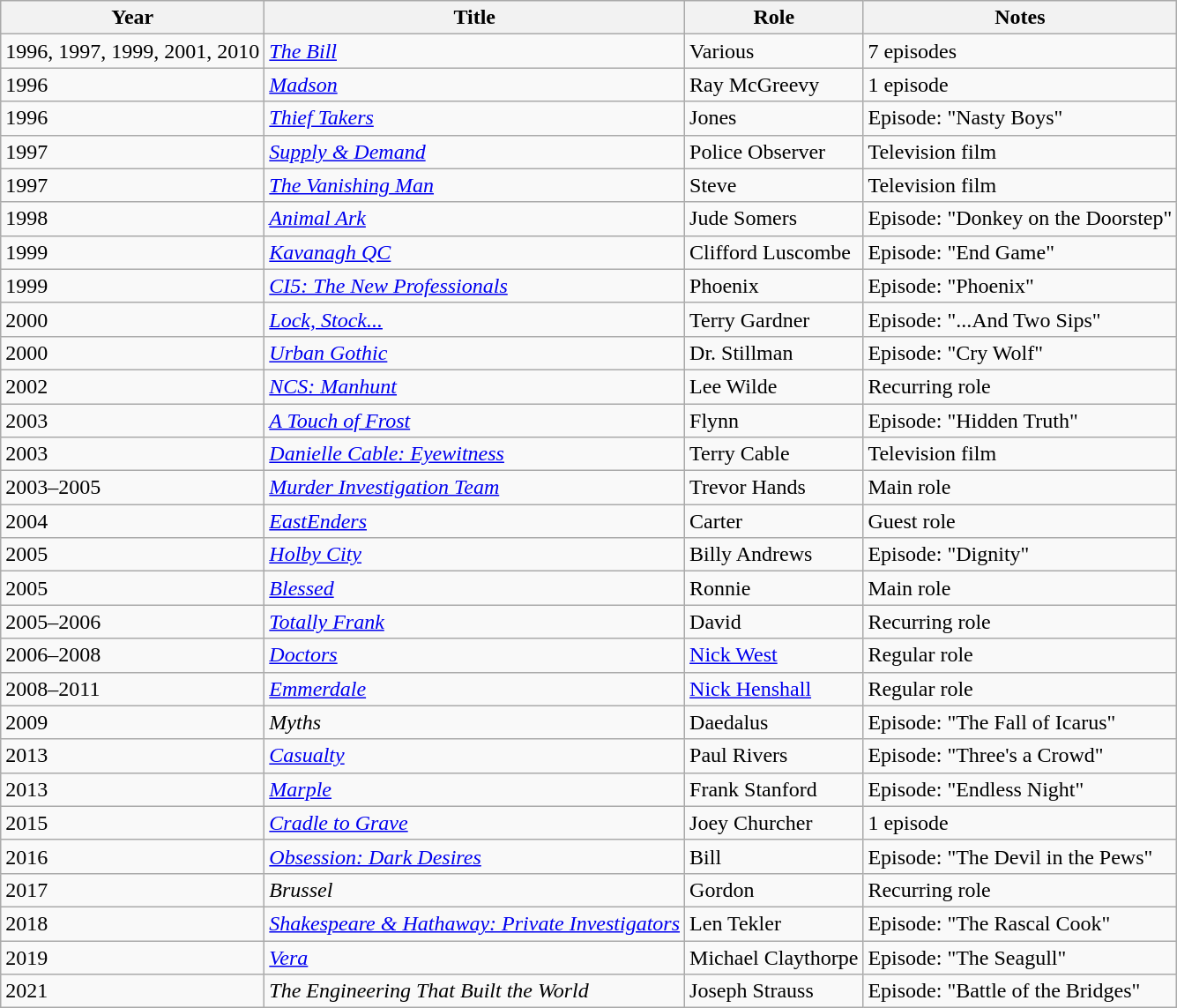<table class="wikitable">
<tr>
<th>Year</th>
<th>Title</th>
<th>Role</th>
<th>Notes</th>
</tr>
<tr>
<td>1996, 1997, 1999, 2001, 2010</td>
<td><em><a href='#'>The Bill</a></em></td>
<td>Various</td>
<td>7 episodes</td>
</tr>
<tr>
<td>1996</td>
<td><em><a href='#'>Madson</a></em></td>
<td>Ray McGreevy</td>
<td>1 episode</td>
</tr>
<tr>
<td>1996</td>
<td><em><a href='#'>Thief Takers</a></em></td>
<td>Jones</td>
<td>Episode: "Nasty Boys"</td>
</tr>
<tr>
<td>1997</td>
<td><em><a href='#'>Supply & Demand</a></em></td>
<td>Police Observer</td>
<td>Television film</td>
</tr>
<tr>
<td>1997</td>
<td><em><a href='#'>The Vanishing Man</a></em></td>
<td>Steve</td>
<td>Television film</td>
</tr>
<tr>
<td>1998</td>
<td><em><a href='#'>Animal Ark</a></em></td>
<td>Jude Somers</td>
<td>Episode: "Donkey on the Doorstep"</td>
</tr>
<tr>
<td>1999</td>
<td><em><a href='#'>Kavanagh QC</a></em></td>
<td>Clifford Luscombe</td>
<td>Episode: "End Game"</td>
</tr>
<tr>
<td>1999</td>
<td><em><a href='#'>CI5: The New Professionals</a></em></td>
<td>Phoenix</td>
<td>Episode: "Phoenix"</td>
</tr>
<tr>
<td>2000</td>
<td><em><a href='#'>Lock, Stock...</a></em></td>
<td>Terry Gardner</td>
<td>Episode: "...And Two Sips"</td>
</tr>
<tr>
<td>2000</td>
<td><em><a href='#'>Urban Gothic</a></em></td>
<td>Dr. Stillman</td>
<td>Episode: "Cry Wolf"</td>
</tr>
<tr>
<td>2002</td>
<td><em><a href='#'>NCS: Manhunt</a></em></td>
<td>Lee Wilde</td>
<td>Recurring role</td>
</tr>
<tr>
<td>2003</td>
<td><em><a href='#'>A Touch of Frost</a></em></td>
<td>Flynn</td>
<td>Episode: "Hidden Truth"</td>
</tr>
<tr>
<td>2003</td>
<td><em><a href='#'>Danielle Cable: Eyewitness</a></em></td>
<td>Terry Cable</td>
<td>Television film</td>
</tr>
<tr>
<td>2003–2005</td>
<td><em><a href='#'>Murder Investigation Team</a></em></td>
<td>Trevor Hands</td>
<td>Main role</td>
</tr>
<tr>
<td>2004</td>
<td><em><a href='#'>EastEnders</a></em></td>
<td>Carter</td>
<td>Guest role</td>
</tr>
<tr>
<td>2005</td>
<td><em><a href='#'>Holby City</a></em></td>
<td>Billy Andrews</td>
<td>Episode: "Dignity"</td>
</tr>
<tr>
<td>2005</td>
<td><em><a href='#'>Blessed</a></em></td>
<td>Ronnie</td>
<td>Main role</td>
</tr>
<tr>
<td>2005–2006</td>
<td><em><a href='#'>Totally Frank</a></em></td>
<td>David</td>
<td>Recurring role</td>
</tr>
<tr>
<td>2006–2008</td>
<td><em><a href='#'>Doctors</a></em></td>
<td><a href='#'>Nick West</a></td>
<td>Regular role</td>
</tr>
<tr>
<td>2008–2011</td>
<td><em><a href='#'>Emmerdale</a></em></td>
<td><a href='#'>Nick Henshall</a></td>
<td>Regular role</td>
</tr>
<tr>
<td>2009</td>
<td><em>Myths</em></td>
<td>Daedalus</td>
<td>Episode: "The Fall of Icarus"</td>
</tr>
<tr>
<td>2013</td>
<td><em><a href='#'>Casualty</a></em></td>
<td>Paul Rivers</td>
<td>Episode: "Three's a Crowd"</td>
</tr>
<tr>
<td>2013</td>
<td><em><a href='#'>Marple</a></em></td>
<td>Frank Stanford</td>
<td>Episode: "Endless Night"</td>
</tr>
<tr>
<td>2015</td>
<td><em><a href='#'>Cradle to Grave</a></em></td>
<td>Joey Churcher</td>
<td>1 episode</td>
</tr>
<tr>
<td>2016</td>
<td><em><a href='#'>Obsession: Dark Desires</a></em></td>
<td>Bill</td>
<td>Episode: "The Devil in the Pews"</td>
</tr>
<tr>
<td>2017</td>
<td><em>Brussel</em></td>
<td>Gordon</td>
<td>Recurring role</td>
</tr>
<tr>
<td>2018</td>
<td><em><a href='#'>Shakespeare & Hathaway: Private Investigators</a></em></td>
<td>Len Tekler</td>
<td>Episode: "The Rascal Cook"</td>
</tr>
<tr>
<td>2019</td>
<td><em><a href='#'>Vera</a></em></td>
<td>Michael Claythorpe</td>
<td>Episode: "The Seagull"</td>
</tr>
<tr>
<td>2021</td>
<td><em>The Engineering That Built the World</em></td>
<td>Joseph Strauss</td>
<td>Episode: "Battle of the Bridges"</td>
</tr>
</table>
